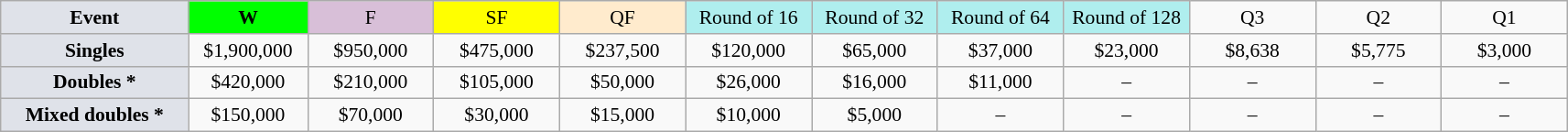<table class=wikitable style=font-size:90%;text-align:center>
<tr>
<td style="width:130px; background:#dfe2e9;"><strong>Event</strong></td>
<td style="width:80px; background:lime;"><strong>W</strong></td>
<td style="width:85px; background:thistle;">F</td>
<td style="width:85px; background:#ff0;">SF</td>
<td style="width:85px; background:#ffebcd;">QF</td>
<td style="width:85px; background:#afeeee;">Round of 16</td>
<td style="width:85px; background:#afeeee;">Round of 32</td>
<td style="width:85px; background:#afeeee;">Round of 64</td>
<td style="width:85px; background:#afeeee;">Round of 128</td>
<td width=85>Q3</td>
<td width=85>Q2</td>
<td width=85>Q1</td>
</tr>
<tr>
<td style="background:#dfe2e9;"><strong>Singles</strong></td>
<td>$1,900,000</td>
<td>$950,000</td>
<td>$475,000</td>
<td>$237,500</td>
<td>$120,000</td>
<td>$65,000</td>
<td>$37,000</td>
<td>$23,000</td>
<td>$8,638</td>
<td>$5,775</td>
<td>$3,000</td>
</tr>
<tr>
<td style="background:#dfe2e9;"><strong>Doubles *</strong></td>
<td>$420,000</td>
<td>$210,000</td>
<td>$105,000</td>
<td>$50,000</td>
<td>$26,000</td>
<td>$16,000</td>
<td>$11,000</td>
<td>–</td>
<td>–</td>
<td>–</td>
<td>–</td>
</tr>
<tr>
<td style="background:#dfe2e9;"><strong>Mixed doubles *</strong></td>
<td>$150,000</td>
<td>$70,000</td>
<td>$30,000</td>
<td>$15,000</td>
<td>$10,000</td>
<td>$5,000</td>
<td>–</td>
<td>–</td>
<td>–</td>
<td>–</td>
<td>–</td>
</tr>
</table>
